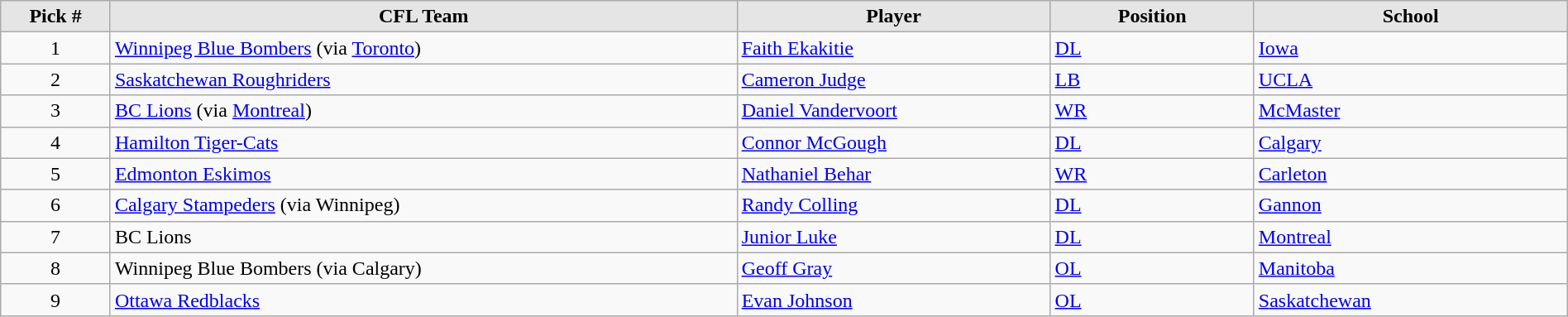<table class="wikitable" style="width: 100%">
<tr>
<th style="background:#E5E5E5;" width=7%>Pick #</th>
<th width=40% style="background:#E5E5E5;">CFL Team</th>
<th width=20% style="background:#E5E5E5;">Player</th>
<th width=13% style="background:#E5E5E5;">Position</th>
<th width=20% style="background:#E5E5E5;">School</th>
</tr>
<tr>
<td align=center>1</td>
<td><a href='#'>Winnipeg Blue Bombers</a> (via <a href='#'>Toronto</a>)</td>
<td><a href='#'>Faith Ekakitie</a></td>
<td><a href='#'>DL</a></td>
<td><a href='#'>Iowa</a></td>
</tr>
<tr>
<td align=center>2</td>
<td><a href='#'>Saskatchewan Roughriders</a></td>
<td><a href='#'>Cameron Judge</a></td>
<td><a href='#'>LB</a></td>
<td><a href='#'>UCLA</a></td>
</tr>
<tr>
<td align=center>3</td>
<td><a href='#'>BC Lions</a> (via <a href='#'>Montreal</a>)</td>
<td><a href='#'>Daniel Vandervoort</a></td>
<td><a href='#'>WR</a></td>
<td><a href='#'>McMaster</a></td>
</tr>
<tr>
<td align=center>4</td>
<td><a href='#'>Hamilton Tiger-Cats</a></td>
<td><a href='#'>Connor McGough</a></td>
<td><a href='#'>DL</a></td>
<td><a href='#'>Calgary</a></td>
</tr>
<tr>
<td align=center>5</td>
<td><a href='#'>Edmonton Eskimos</a></td>
<td><a href='#'>Nathaniel Behar</a></td>
<td><a href='#'>WR</a></td>
<td><a href='#'>Carleton</a></td>
</tr>
<tr>
<td align=center>6</td>
<td><a href='#'>Calgary Stampeders</a> (via Winnipeg)</td>
<td><a href='#'>Randy Colling</a></td>
<td><a href='#'>DL</a></td>
<td><a href='#'>Gannon</a></td>
</tr>
<tr>
<td align=center>7</td>
<td>BC Lions</td>
<td><a href='#'>Junior Luke</a></td>
<td><a href='#'>DL</a></td>
<td><a href='#'>Montreal</a></td>
</tr>
<tr>
<td align=center>8</td>
<td>Winnipeg Blue Bombers (via Calgary)</td>
<td><a href='#'>Geoff Gray</a></td>
<td><a href='#'>OL</a></td>
<td><a href='#'>Manitoba</a></td>
</tr>
<tr>
<td align=center>9</td>
<td><a href='#'>Ottawa Redblacks</a></td>
<td><a href='#'>Evan Johnson</a></td>
<td><a href='#'>OL</a></td>
<td><a href='#'>Saskatchewan</a></td>
</tr>
</table>
